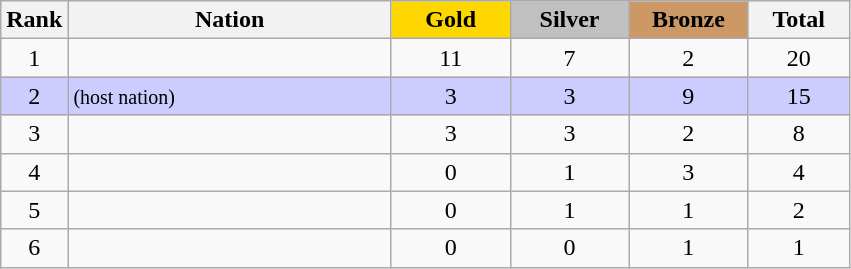<table class="wikitable sortable plainrowheaders" style="text-align:center;max-width: 15cm; width: 100%">
<tr>
<th scope="col" style="width:4%">Rank</th>
<th scope="col">Nation</th>
<th scope="col" style="background-color:gold; width:14%;">Gold</th>
<th scope="col" style="background-color:silver; width:14%;">Silver</th>
<th scope="col" style="background-color:#cc9966; width:14%;">Bronze</th>
<th scope="col" style="width:12%;">Total</th>
</tr>
<tr>
<td>1</td>
<td align=left></td>
<td>11</td>
<td>7</td>
<td>2</td>
<td>20</td>
</tr>
<tr style="background:#ccccff">
<td>2</td>
<td align=left> <small>(host nation)</small></td>
<td>3</td>
<td>3</td>
<td>9</td>
<td>15</td>
</tr>
<tr>
<td>3</td>
<td align=left></td>
<td>3</td>
<td>3</td>
<td>2</td>
<td>8</td>
</tr>
<tr>
<td>4</td>
<td align=left></td>
<td>0</td>
<td>1</td>
<td>3</td>
<td>4</td>
</tr>
<tr>
<td>5</td>
<td align=left></td>
<td>0</td>
<td>1</td>
<td>1</td>
<td>2</td>
</tr>
<tr>
<td>6</td>
<td align=left></td>
<td>0</td>
<td>0</td>
<td>1</td>
<td>1</td>
</tr>
</table>
